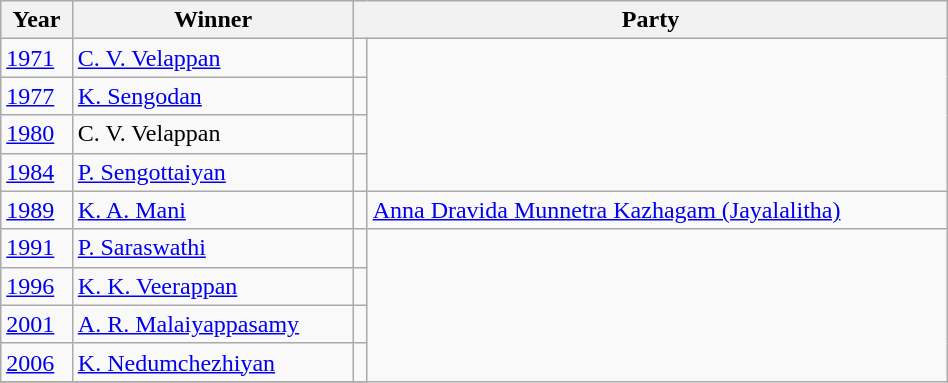<table class="wikitable sortable" width="50%">
<tr>
<th>Year</th>
<th>Winner</th>
<th colspan="2">Party</th>
</tr>
<tr>
<td><a href='#'>1971</a></td>
<td><a href='#'>C. V. Velappan</a></td>
<td></td>
</tr>
<tr>
<td><a href='#'>1977</a></td>
<td><a href='#'>K. Sengodan</a></td>
<td></td>
</tr>
<tr>
<td><a href='#'>1980</a></td>
<td>C. V. Velappan</td>
<td></td>
</tr>
<tr>
<td><a href='#'>1984</a></td>
<td><a href='#'>P. Sengottaiyan</a></td>
<td></td>
</tr>
<tr>
<td><a href='#'>1989</a></td>
<td><a href='#'>K. A. Mani</a></td>
<td></td>
<td><a href='#'>Anna Dravida Munnetra Kazhagam (Jayalalitha)</a></td>
</tr>
<tr>
<td><a href='#'>1991</a></td>
<td><a href='#'>P. Saraswathi</a></td>
<td></td>
</tr>
<tr>
<td><a href='#'>1996</a></td>
<td><a href='#'>K. K. Veerappan</a></td>
<td></td>
</tr>
<tr>
<td><a href='#'>2001</a></td>
<td><a href='#'>A. R. Malaiyappasamy</a></td>
<td></td>
</tr>
<tr>
<td><a href='#'>2006</a></td>
<td><a href='#'>K. Nedumchezhiyan</a></td>
<td></td>
</tr>
<tr>
</tr>
</table>
